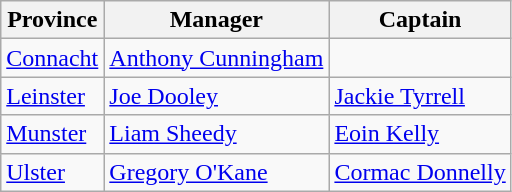<table class="wikitable">
<tr>
<th>Province</th>
<th>Manager</th>
<th>Captain</th>
</tr>
<tr>
<td> <a href='#'>Connacht</a></td>
<td><a href='#'>Anthony Cunningham</a></td>
<td></td>
</tr>
<tr>
<td> <a href='#'>Leinster</a></td>
<td><a href='#'>Joe Dooley</a></td>
<td><a href='#'>Jackie Tyrrell</a></td>
</tr>
<tr>
<td> <a href='#'>Munster</a></td>
<td><a href='#'>Liam Sheedy</a></td>
<td><a href='#'>Eoin Kelly</a></td>
</tr>
<tr>
<td> <a href='#'>Ulster</a></td>
<td><a href='#'>Gregory O'Kane</a></td>
<td><a href='#'>Cormac Donnelly</a></td>
</tr>
</table>
